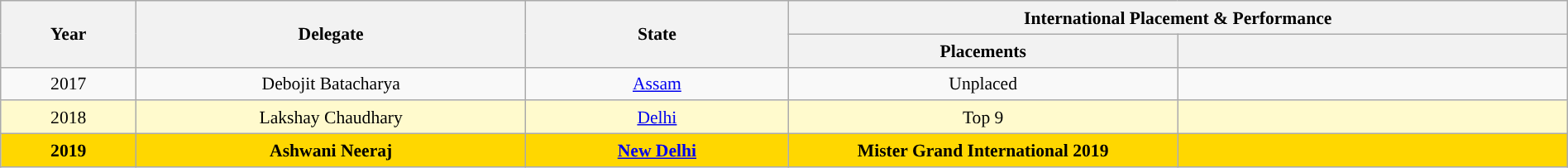<table class="wikitable" style="text-align:center; line-height:20px; font-size:90%; width:100%;">
<tr>
<th rowspan="2"  width=100px>Year</th>
<th rowspan="2"  width=300px>Delegate</th>
<th rowspan="2"  width=200px>State</th>
<th colspan="2"  width=100px>International Placement & Performance</th>
</tr>
<tr>
<th width=300px>Placements</th>
<th width=300px></th>
</tr>
<tr>
<td>2017</td>
<td>Debojit Batacharya</td>
<td><a href='#'>Assam</a></td>
<td>Unplaced</td>
<td></td>
</tr>
<tr style="background-color:#FFFACD;">
<td>2018</td>
<td>Lakshay Chaudhary</td>
<td><a href='#'>Delhi</a></td>
<td>Top 9</td>
<td></td>
</tr>
<tr style="background-color:gold; font-weight: bold">
<td>2019</td>
<td>Ashwani Neeraj</td>
<td><a href='#'>New Delhi</a></td>
<td>Mister Grand International 2019</td>
<td style="background:;"></td>
</tr>
</table>
